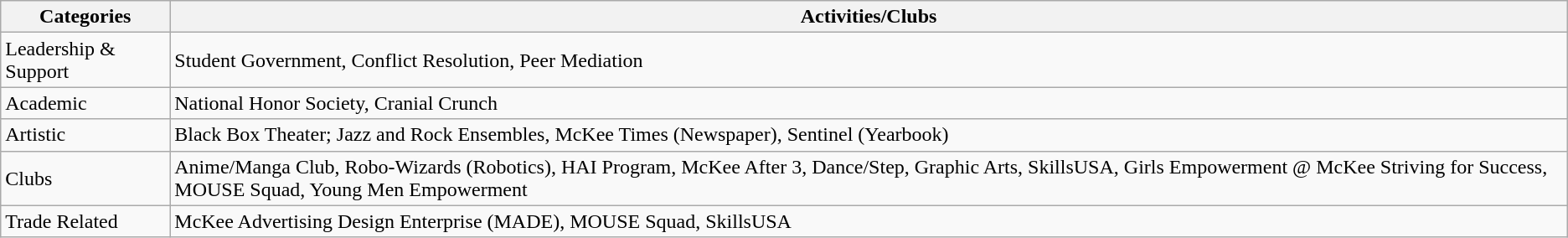<table class="wikitable">
<tr>
<th>Categories</th>
<th>Activities/Clubs</th>
</tr>
<tr>
<td>Leadership & Support</td>
<td>Student Government, Conflict Resolution, Peer Mediation</td>
</tr>
<tr>
<td>Academic</td>
<td>National Honor Society, Cranial Crunch</td>
</tr>
<tr>
<td>Artistic</td>
<td>Black Box Theater; Jazz and Rock Ensembles, McKee Times (Newspaper), Sentinel (Yearbook)</td>
</tr>
<tr>
<td>Clubs</td>
<td>Anime/Manga Club, Robo-Wizards (Robotics), HAI Program, McKee After 3, Dance/Step, Graphic Arts, SkillsUSA, Girls Empowerment @ McKee Striving for Success, MOUSE Squad, Young Men Empowerment</td>
</tr>
<tr>
<td>Trade Related</td>
<td>McKee Advertising Design Enterprise (MADE), MOUSE Squad, SkillsUSA</td>
</tr>
</table>
